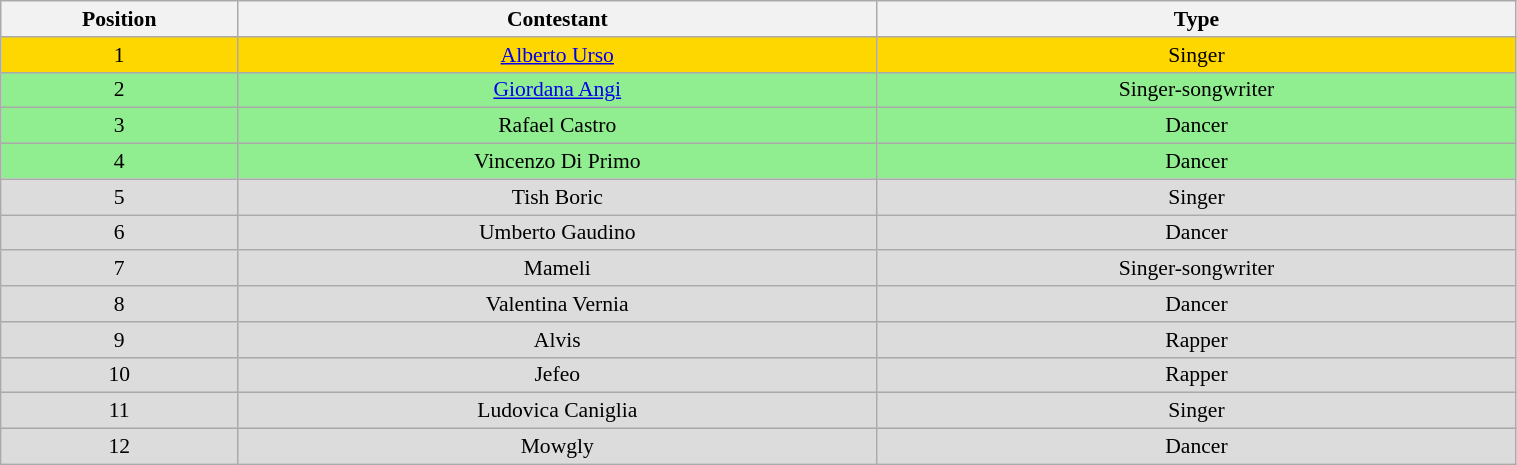<table class="wikitable" style="text-align:center; font-size:90%; border-collapse:collapse;" width=80%>
<tr>
<th width=4%>Position</th>
<th width="12%" align="center">Contestant</th>
<th width=12%>Type</th>
</tr>
<tr>
<td style="color:black; background:gold;">1</td>
<td style="color:black; background:gold;"><a href='#'>Alberto Urso</a></td>
<td style="color:black; background:gold;">Singer</td>
</tr>
<tr>
<td style="color:black; background:LightGreen;">2</td>
<td style="color:black; background:LightGreen;"><a href='#'>Giordana Angi</a></td>
<td style="color:black; background:LightGreen;">Singer-songwriter</td>
</tr>
<tr>
<td style="color:black; background:LightGreen;">3</td>
<td style="color:black; background:LightGreen;">Rafael Castro</td>
<td style="color:black; background:LightGreen;">Dancer</td>
</tr>
<tr>
<td style="color:black; background:LightGreen;">4</td>
<td style="color:black; background:LightGreen;">Vincenzo Di Primo</td>
<td style="color:black; background:LightGreen;">Dancer</td>
</tr>
<tr>
<td style="background:#DCDCDC;">5</td>
<td style="background:#DCDCDC;">Tish Boric</td>
<td style="background:#DCDCDC;">Singer</td>
</tr>
<tr>
<td style="background:#DCDCDC;">6</td>
<td style="background:#DCDCDC;">Umberto Gaudino</td>
<td style="background:#DCDCDC;">Dancer</td>
</tr>
<tr>
<td style="background:#DCDCDC;">7</td>
<td style="background:#DCDCDC;">Mameli</td>
<td style="background:#DCDCDC;">Singer-songwriter</td>
</tr>
<tr>
<td style="background:#DCDCDC;">8</td>
<td style="background:#DCDCDC;">Valentina Vernia</td>
<td style="background:#DCDCDC;">Dancer</td>
</tr>
<tr>
<td style="background:#DCDCDC;">9</td>
<td style="background:#DCDCDC;">Alvis</td>
<td style="background:#DCDCDC;">Rapper</td>
</tr>
<tr>
<td style="background:#DCDCDC;">10</td>
<td style="background:#DCDCDC;">Jefeo</td>
<td style="background:#DCDCDC;">Rapper</td>
</tr>
<tr>
<td style="background:#DCDCDC;">11</td>
<td style="background:#DCDCDC;">Ludovica Caniglia</td>
<td style="background:#DCDCDC;">Singer</td>
</tr>
<tr>
<td style="background:#DCDCDC;">12</td>
<td style="background:#DCDCDC;">Mowgly</td>
<td style="background:#DCDCDC;">Dancer</td>
</tr>
</table>
